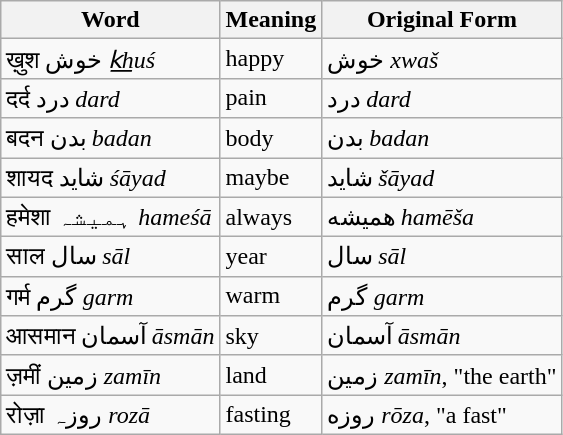<table class="wikitable">
<tr>
<th>Word</th>
<th>Meaning</th>
<th>Original Form</th>
</tr>
<tr>
<td>ख़ुश خوش <em>k͟huś</em></td>
<td>happy</td>
<td>خوش <em>xwaš</em></td>
</tr>
<tr>
<td>दर्द درد <em>dard</em></td>
<td>pain</td>
<td>درد <em>dard</em></td>
</tr>
<tr>
<td>बदन بدن <em>badan</em></td>
<td>body</td>
<td>بدن <em>badan</em></td>
</tr>
<tr>
<td>शायद شاید <em>śāyad</em></td>
<td>maybe</td>
<td>شاید <em>šāyad</em></td>
</tr>
<tr>
<td>हमेशा ہمیشہ <em>hameśā</em></td>
<td>always</td>
<td>همیشه <em>hamēša</em></td>
</tr>
<tr>
<td>साल سال <em>sāl</em></td>
<td>year</td>
<td>سال <em>sāl</em></td>
</tr>
<tr>
<td>गर्म گرم <em>garm</em></td>
<td>warm</td>
<td>گرم <em>garm</em></td>
</tr>
<tr>
<td>आसमान آسمان <em>āsmān</em></td>
<td>sky</td>
<td>آسمان <em>āsmān</em></td>
</tr>
<tr>
<td>ज़मीं زمین <em>zamīn</em></td>
<td>land</td>
<td>زمین <em>zamīn</em>, "the earth"</td>
</tr>
<tr>
<td>रोज़ा روزہ <em>rozā</em></td>
<td>fasting</td>
<td>روزه <em>rōza</em>, "a fast"</td>
</tr>
</table>
